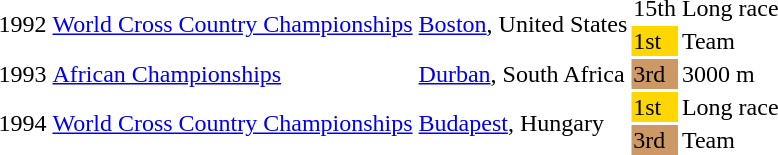<table>
<tr>
<td rowspan=2>1992</td>
<td rowspan=2><a href='#'>World Cross Country Championships</a></td>
<td rowspan=2><a href='#'>Boston</a>, United States</td>
<td>15th</td>
<td>Long race</td>
</tr>
<tr>
<td bgcolor="gold">1st</td>
<td>Team</td>
</tr>
<tr>
<td>1993</td>
<td><a href='#'>African Championships</a></td>
<td><a href='#'>Durban</a>, South Africa</td>
<td bgcolor="cc9966">3rd</td>
<td>3000 m</td>
</tr>
<tr>
<td rowspan=2>1994</td>
<td rowspan=2><a href='#'>World Cross Country Championships</a></td>
<td rowspan=2><a href='#'>Budapest</a>, Hungary</td>
<td bgcolor="gold">1st</td>
<td>Long race</td>
</tr>
<tr>
<td bgcolor="cc9966">3rd</td>
<td>Team</td>
</tr>
</table>
